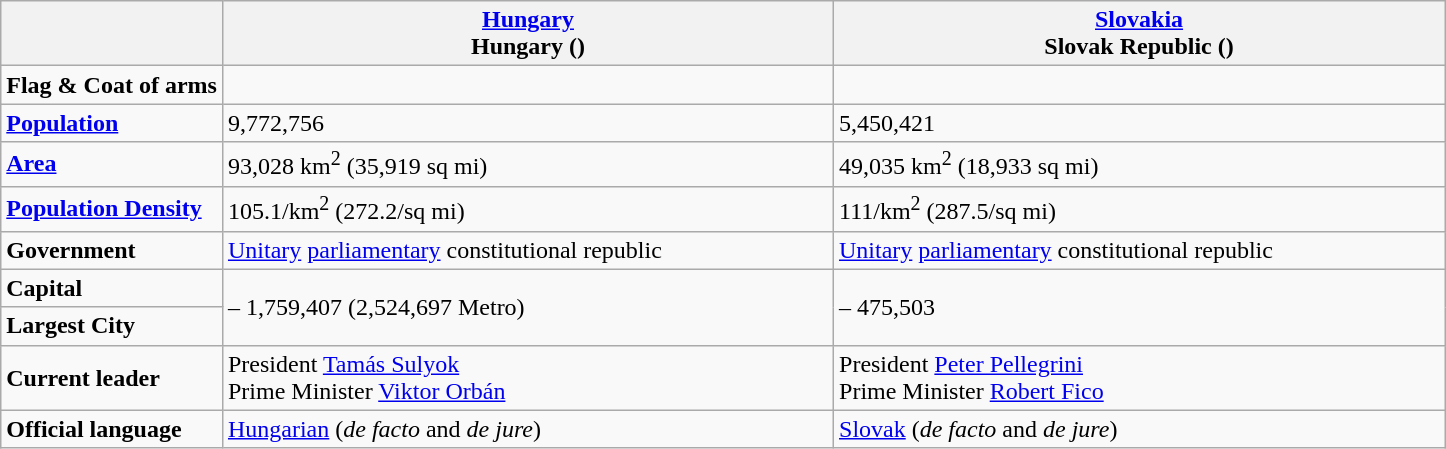<table class="wikitable">
<tr>
<th></th>
<th width="400"><strong><a href='#'>Hungary</a></strong><br>Hungary ()</th>
<th width="400"><strong><a href='#'>Slovakia</a></strong><br>Slovak Republic ()</th>
</tr>
<tr>
<td><strong>Flag & Coat of arms</strong></td>
<td style="text-align:center"> </td>
<td style="text-align:center"> </td>
</tr>
<tr>
<td><strong><a href='#'>Population</a></strong></td>
<td>9,772,756</td>
<td>5,450,421</td>
</tr>
<tr>
<td><strong><a href='#'>Area</a></strong></td>
<td>93,028 km<sup>2</sup> (35,919 sq mi)</td>
<td>49,035 km<sup>2</sup> (18,933 sq mi)</td>
</tr>
<tr>
<td><strong><a href='#'>Population Density</a></strong></td>
<td>105.1/km<sup>2</sup> (272.2/sq mi)</td>
<td>111/km<sup>2</sup> (287.5/sq mi)</td>
</tr>
<tr>
<td><strong>Government</strong></td>
<td><a href='#'>Unitary</a> <a href='#'>parliamentary</a> constitutional republic</td>
<td><a href='#'>Unitary</a> <a href='#'>parliamentary</a> constitutional republic</td>
</tr>
<tr>
<td><strong>Capital</strong></td>
<td rowspan="2"> – 1,759,407 (2,524,697 Metro)</td>
<td rowspan="2"> – 475,503</td>
</tr>
<tr>
<td><strong>Largest City</strong></td>
</tr>
<tr>
<td><strong>Current leader</strong></td>
<td>President <a href='#'>Tamás Sulyok</a><br> Prime Minister <a href='#'>Viktor Orbán</a></td>
<td>President <a href='#'>Peter Pellegrini</a> <br> Prime Minister <a href='#'>Robert Fico</a></td>
</tr>
<tr>
<td><strong>Official language</strong></td>
<td><a href='#'>Hungarian</a> (<em>de facto</em> and <em>de jure</em>)</td>
<td><a href='#'>Slovak</a> (<em>de facto</em> and <em>de jure</em>)</td>
</tr>
</table>
